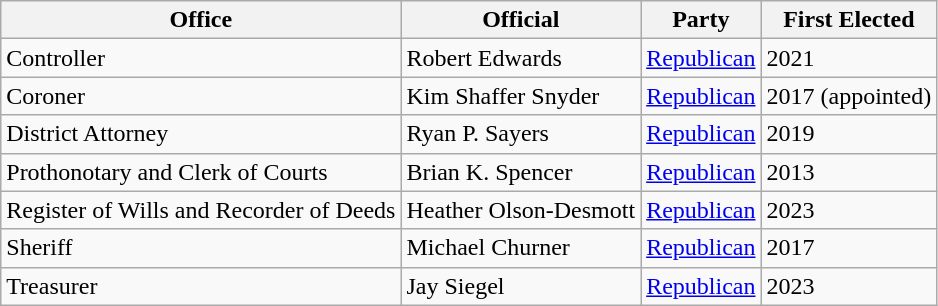<table class="wikitable">
<tr>
<th>Office</th>
<th>Official</th>
<th>Party</th>
<th>First Elected</th>
</tr>
<tr>
<td>Controller</td>
<td>Robert Edwards</td>
<td><a href='#'>Republican</a></td>
<td>2021</td>
</tr>
<tr>
<td>Coroner</td>
<td>Kim Shaffer Snyder</td>
<td><a href='#'>Republican</a></td>
<td>2017 (appointed)</td>
</tr>
<tr>
<td>District Attorney</td>
<td>Ryan P. Sayers</td>
<td><a href='#'>Republican</a></td>
<td>2019</td>
</tr>
<tr>
<td>Prothonotary and Clerk of Courts</td>
<td>Brian K. Spencer</td>
<td><a href='#'>Republican</a></td>
<td>2013</td>
</tr>
<tr>
<td>Register of Wills and Recorder of Deeds</td>
<td>Heather Olson-Desmott</td>
<td><a href='#'>Republican</a></td>
<td>2023</td>
</tr>
<tr>
<td>Sheriff</td>
<td>Michael Churner</td>
<td><a href='#'>Republican</a></td>
<td>2017</td>
</tr>
<tr>
<td>Treasurer</td>
<td>Jay Siegel</td>
<td><a href='#'>Republican</a></td>
<td>2023</td>
</tr>
</table>
